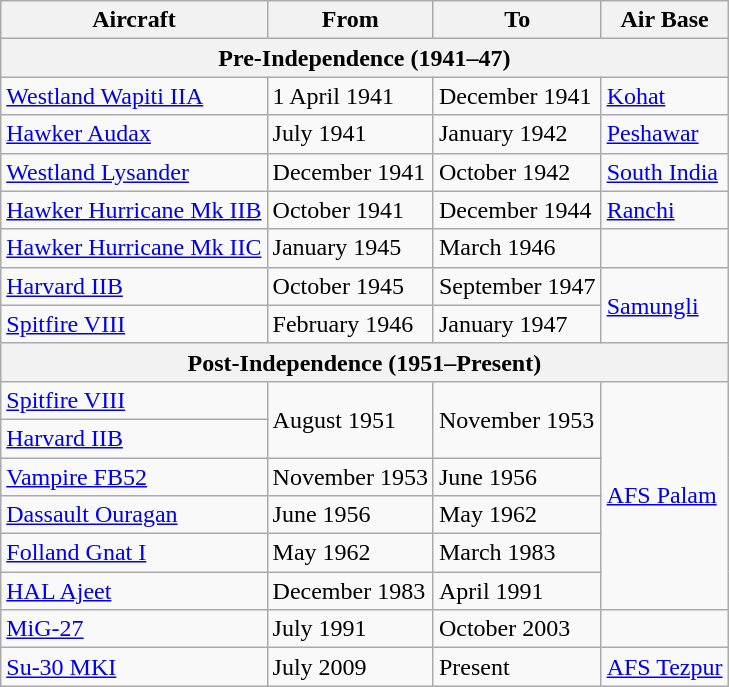<table class="wikitable">
<tr>
<th>Aircraft</th>
<th>From</th>
<th>To</th>
<th>Air Base</th>
</tr>
<tr>
<th colspan='4'>Pre-Independence (1941–47)</th>
</tr>
<tr>
<td><a href='#'>Westland Wapiti IIA</a></td>
<td>1 April 1941</td>
<td>December 1941</td>
<td><a href='#'>Kohat</a></td>
</tr>
<tr>
<td><a href='#'>Hawker Audax</a></td>
<td>July 1941</td>
<td>January 1942</td>
<td><a href='#'>Peshawar</a></td>
</tr>
<tr>
<td><a href='#'>Westland Lysander</a></td>
<td>December 1941</td>
<td>October 1942</td>
<td><a href='#'>South India</a></td>
</tr>
<tr>
<td><a href='#'>Hawker Hurricane Mk IIB</a></td>
<td>October 1941</td>
<td>December 1944</td>
<td><a href='#'>Ranchi</a></td>
</tr>
<tr>
<td><a href='#'>Hawker Hurricane Mk IIC</a></td>
<td>January 1945</td>
<td>March 1946</td>
<td></td>
</tr>
<tr>
<td><a href='#'>Harvard IIB</a></td>
<td>October 1945</td>
<td>September 1947</td>
<td rowspan='2'><a href='#'>Samungli</a></td>
</tr>
<tr>
<td><a href='#'>Spitfire VIII</a></td>
<td>February 1946</td>
<td>January 1947</td>
</tr>
<tr>
<th colspan='4'>Post-Independence (1951–Present)</th>
</tr>
<tr>
<td><a href='#'>Spitfire VIII</a></td>
<td rowspan='2'>August 1951</td>
<td rowspan='2'>November 1953</td>
<td rowspan='6'><a href='#'>AFS Palam</a></td>
</tr>
<tr>
<td><a href='#'>Harvard IIB</a></td>
</tr>
<tr>
<td><a href='#'>Vampire FB52</a></td>
<td>November 1953</td>
<td>June 1956</td>
</tr>
<tr>
<td><a href='#'>Dassault Ouragan</a></td>
<td>June 1956</td>
<td>May 1962</td>
</tr>
<tr>
<td><a href='#'>Folland Gnat I</a></td>
<td>May 1962</td>
<td>March 1983</td>
</tr>
<tr>
<td><a href='#'>HAL Ajeet</a></td>
<td>December 1983</td>
<td>April 1991</td>
</tr>
<tr>
<td><a href='#'>MiG-27</a></td>
<td>July 1991</td>
<td>October 2003</td>
<td></td>
</tr>
<tr>
<td><a href='#'>Su-30 MKI</a></td>
<td>July 2009</td>
<td>Present</td>
<td><a href='#'>AFS Tezpur</a></td>
</tr>
</table>
